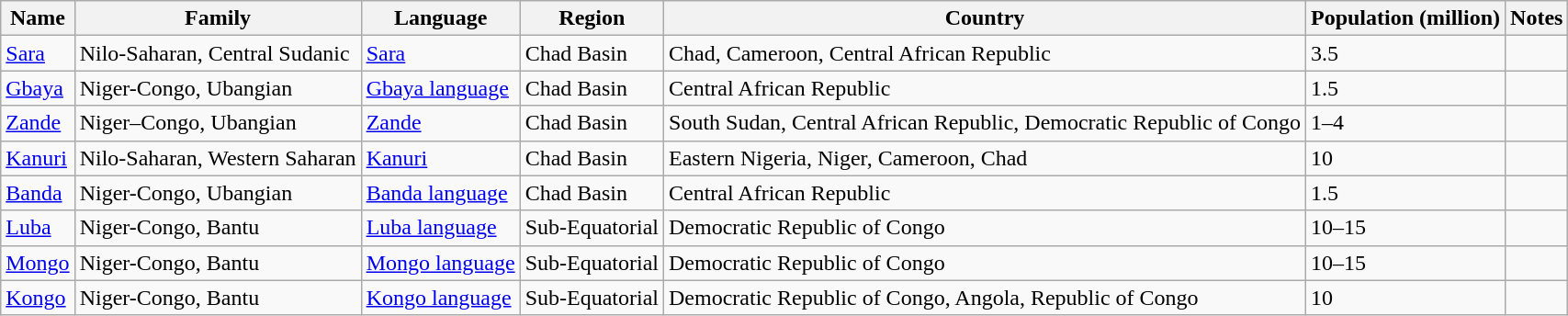<table class="wikitable sortable">
<tr>
<th>Name</th>
<th>Family</th>
<th>Language</th>
<th>Region</th>
<th>Country</th>
<th>Population (million)</th>
<th>Notes</th>
</tr>
<tr>
<td><a href='#'>Sara</a></td>
<td>Nilo-Saharan, Central Sudanic</td>
<td><a href='#'>Sara</a></td>
<td>Chad Basin</td>
<td>Chad, Cameroon, Central African Republic</td>
<td>3.5</td>
<td></td>
</tr>
<tr>
<td><a href='#'>Gbaya</a></td>
<td>Niger-Congo, Ubangian</td>
<td><a href='#'>Gbaya language</a></td>
<td>Chad Basin</td>
<td>Central African Republic</td>
<td>1.5</td>
<td></td>
</tr>
<tr>
<td><a href='#'>Zande</a></td>
<td>Niger–Congo, Ubangian</td>
<td><a href='#'>Zande</a></td>
<td>Chad Basin</td>
<td>South Sudan, Central African Republic, Democratic Republic of Congo</td>
<td>1–4</td>
<td></td>
</tr>
<tr>
<td><a href='#'>Kanuri</a></td>
<td>Nilo-Saharan, Western Saharan</td>
<td><a href='#'>Kanuri</a></td>
<td>Chad Basin</td>
<td>Eastern Nigeria, Niger, Cameroon, Chad</td>
<td>10</td>
<td></td>
</tr>
<tr>
<td><a href='#'>Banda</a></td>
<td>Niger-Congo, Ubangian</td>
<td><a href='#'>Banda language</a></td>
<td>Chad Basin</td>
<td>Central African Republic</td>
<td>1.5</td>
<td></td>
</tr>
<tr>
<td><a href='#'>Luba</a></td>
<td>Niger-Congo, Bantu</td>
<td><a href='#'>Luba language</a></td>
<td>Sub-Equatorial</td>
<td>Democratic Republic of Congo</td>
<td>10–15</td>
<td></td>
</tr>
<tr>
<td><a href='#'>Mongo</a></td>
<td>Niger-Congo, Bantu</td>
<td><a href='#'>Mongo language</a></td>
<td>Sub-Equatorial</td>
<td>Democratic Republic of Congo</td>
<td>10–15</td>
<td></td>
</tr>
<tr>
<td><a href='#'>Kongo</a></td>
<td>Niger-Congo, Bantu</td>
<td><a href='#'>Kongo language</a></td>
<td>Sub-Equatorial</td>
<td>Democratic Republic of Congo, Angola, Republic of Congo</td>
<td>10</td>
<td></td>
</tr>
</table>
